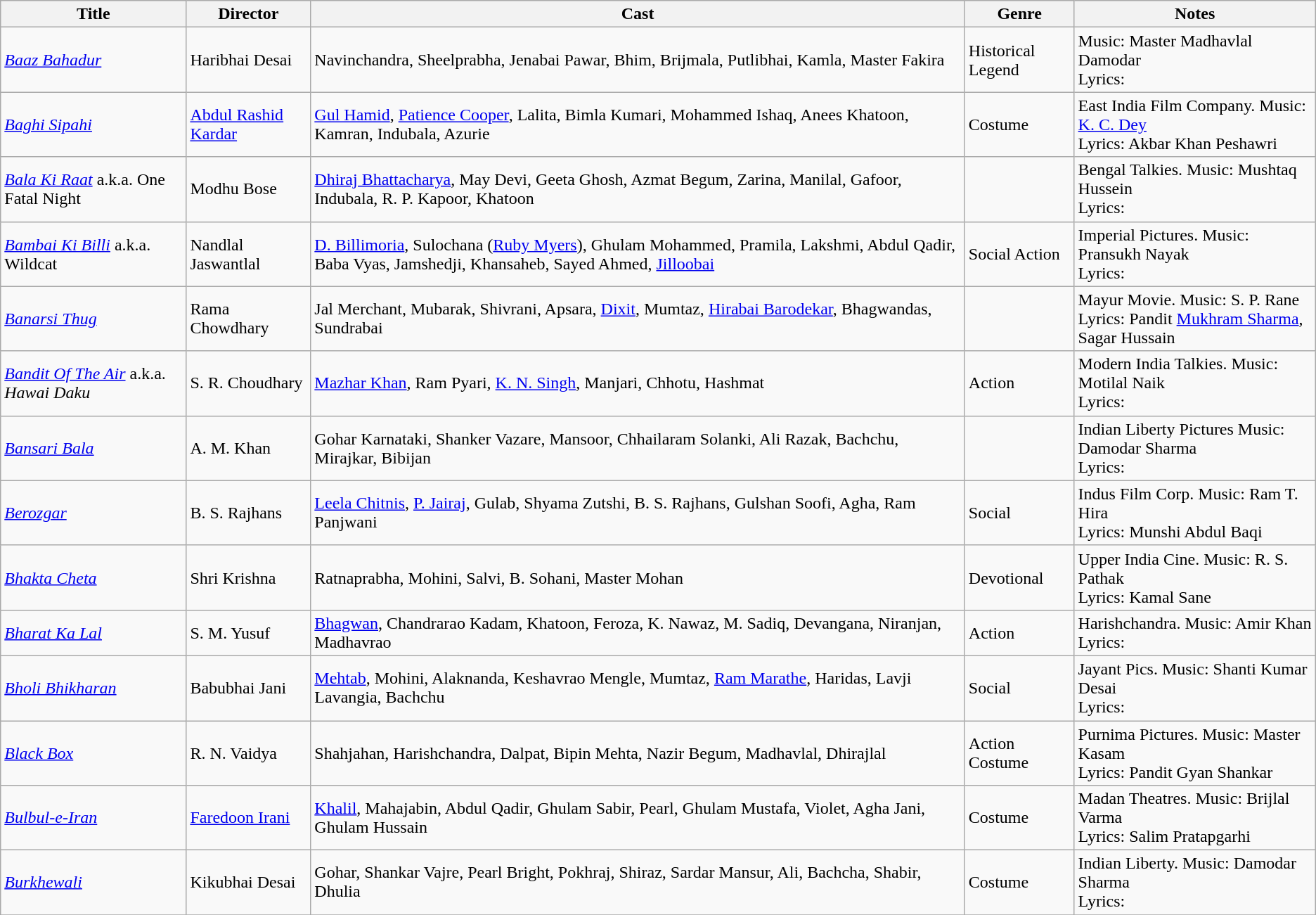<table class="wikitable">
<tr>
<th>Title</th>
<th>Director</th>
<th>Cast</th>
<th>Genre</th>
<th>Notes</th>
</tr>
<tr>
<td><em><a href='#'>Baaz Bahadur</a></em></td>
<td>Haribhai Desai</td>
<td>Navinchandra, Sheelprabha, Jenabai Pawar, Bhim, Brijmala, Putlibhai, Kamla, Master Fakira</td>
<td>Historical Legend</td>
<td>Music: Master Madhavlal Damodar<br>Lyrics:</td>
</tr>
<tr>
<td><em><a href='#'>Baghi Sipahi</a></em></td>
<td><a href='#'>Abdul Rashid Kardar</a></td>
<td><a href='#'>Gul Hamid</a>, <a href='#'>Patience Cooper</a>, Lalita,  Bimla Kumari, Mohammed Ishaq, Anees Khatoon, Kamran, Indubala,  Azurie</td>
<td>Costume</td>
<td>East India Film Company. Music: <a href='#'>K. C. Dey</a><br>Lyrics: Akbar Khan Peshawri</td>
</tr>
<tr>
<td><em><a href='#'>Bala Ki Raat</a></em> a.k.a. One Fatal Night</td>
<td>Modhu Bose</td>
<td><a href='#'>Dhiraj Bhattacharya</a>, May Devi, Geeta Ghosh, Azmat Begum, Zarina, Manilal, Gafoor,  Indubala, R. P. Kapoor, Khatoon</td>
<td></td>
<td>Bengal Talkies.  Music: Mushtaq Hussein<br>Lyrics:</td>
</tr>
<tr>
<td><em><a href='#'>Bambai Ki Billi</a></em> a.k.a. Wildcat</td>
<td>Nandlal Jaswantlal</td>
<td><a href='#'>D. Billimoria</a>, Sulochana (<a href='#'>Ruby Myers</a>), Ghulam Mohammed, Pramila, Lakshmi, Abdul Qadir, Baba Vyas, Jamshedji, Khansaheb,   Sayed Ahmed, <a href='#'>Jilloobai</a></td>
<td>Social Action</td>
<td>Imperial Pictures.  Music: Pransukh Nayak<br>Lyrics:</td>
</tr>
<tr>
<td><em><a href='#'>Banarsi Thug</a></em></td>
<td>Rama Chowdhary</td>
<td>Jal Merchant, Mubarak, Shivrani,  Apsara, <a href='#'>Dixit</a>, Mumtaz, <a href='#'>Hirabai Barodekar</a>,  Bhagwandas,   Sundrabai</td>
<td></td>
<td>Mayur Movie. Music: S. P. Rane<br>Lyrics: Pandit <a href='#'>Mukhram Sharma</a>, Sagar Hussain</td>
</tr>
<tr>
<td><em><a href='#'>Bandit Of The Air</a></em> a.k.a. <em>Hawai Daku</em></td>
<td>S. R. Choudhary</td>
<td><a href='#'>Mazhar Khan</a>, Ram Pyari, <a href='#'>K. N. Singh</a>, Manjari, Chhotu, Hashmat</td>
<td>Action</td>
<td>Modern India Talkies. Music: Motilal Naik<br>Lyrics:</td>
</tr>
<tr>
<td><em><a href='#'>Bansari Bala</a></em></td>
<td>A. M. Khan</td>
<td>Gohar Karnataki, Shanker Vazare, Mansoor, Chhailaram Solanki,  Ali Razak, Bachchu, Mirajkar, Bibijan</td>
<td></td>
<td>Indian Liberty Pictures Music: Damodar Sharma<br>Lyrics:</td>
</tr>
<tr>
<td><em><a href='#'>Berozgar</a></em></td>
<td>B. S. Rajhans</td>
<td><a href='#'>Leela Chitnis</a>, <a href='#'>P. Jairaj</a>, Gulab, Shyama Zutshi,  B. S. Rajhans, Gulshan Soofi, Agha,  Ram Panjwani</td>
<td>Social</td>
<td>Indus Film Corp. Music: Ram T. Hira<br>Lyrics: Munshi Abdul Baqi</td>
</tr>
<tr>
<td><em><a href='#'>Bhakta Cheta</a></em></td>
<td>Shri Krishna</td>
<td>Ratnaprabha, Mohini, Salvi, B. Sohani, Master Mohan</td>
<td>Devotional</td>
<td>Upper India Cine. Music: R. S. Pathak<br>Lyrics: Kamal Sane</td>
</tr>
<tr>
<td><em><a href='#'>Bharat Ka Lal</a></em></td>
<td>S. M. Yusuf</td>
<td><a href='#'>Bhagwan</a>, Chandrarao Kadam, Khatoon, Feroza, K. Nawaz, M. Sadiq, Devangana, Niranjan, Madhavrao</td>
<td>Action</td>
<td>Harishchandra. Music: Amir Khan<br>Lyrics:</td>
</tr>
<tr>
<td><em><a href='#'>Bholi Bhikharan</a></em></td>
<td>Babubhai Jani</td>
<td><a href='#'>Mehtab</a>, Mohini,  Alaknanda, Keshavrao Mengle,  Mumtaz, <a href='#'>Ram Marathe</a>, Haridas, Lavji Lavangia, Bachchu</td>
<td>Social</td>
<td>Jayant Pics. Music: Shanti Kumar Desai<br>Lyrics:</td>
</tr>
<tr>
<td><em><a href='#'>Black Box</a></em></td>
<td>R. N. Vaidya</td>
<td>Shahjahan, Harishchandra, Dalpat, Bipin Mehta, Nazir Begum, Madhavlal, Dhirajlal</td>
<td>Action Costume</td>
<td>Purnima Pictures.  Music: Master Kasam <br>Lyrics: Pandit Gyan Shankar</td>
</tr>
<tr>
<td><em><a href='#'>Bulbul-e-Iran</a></em></td>
<td><a href='#'>Faredoon Irani</a></td>
<td><a href='#'>Khalil</a>, Mahajabin, Abdul Qadir,  Ghulam Sabir, Pearl, Ghulam Mustafa, Violet, Agha Jani, Ghulam Hussain</td>
<td>Costume</td>
<td>Madan Theatres. Music: Brijlal Varma<br>Lyrics: Salim Pratapgarhi</td>
</tr>
<tr>
<td><em><a href='#'>Burkhewali</a></em></td>
<td>Kikubhai Desai</td>
<td>Gohar, Shankar Vajre, Pearl Bright, Pokhraj, Shiraz, Sardar Mansur,  Ali, Bachcha, Shabir, Dhulia</td>
<td>Costume</td>
<td>Indian Liberty. Music: Damodar Sharma<br>Lyrics:</td>
</tr>
<tr>
</tr>
</table>
